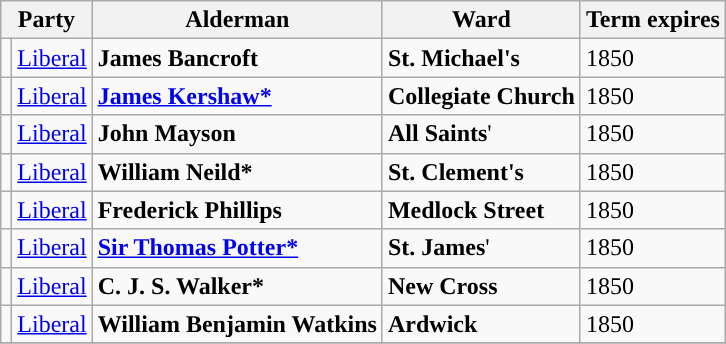<table class="wikitable">
<tr>
<th colspan="2">Party</th>
<th>Alderman</th>
<th>Ward</th>
<th>Term expires</th>
</tr>
<tr>
<td style="background-color:"></td>
<td><a href='#'>Liberal</a></td>
<td><strong>James Bancroft</strong></td>
<td><strong>St. Michael's</strong></td>
<td>1850</td>
</tr>
<tr>
<td style="background-color:"></td>
<td><a href='#'>Liberal</a></td>
<td><strong><a href='#'>James Kershaw*</a></strong></td>
<td><strong>Collegiate Church</strong></td>
<td>1850</td>
</tr>
<tr>
<td style="background-color:"></td>
<td><a href='#'>Liberal</a></td>
<td><strong>John Mayson</strong></td>
<td><strong>All Saints</strong>'</td>
<td>1850</td>
</tr>
<tr>
<td style="background-color:"></td>
<td><a href='#'>Liberal</a></td>
<td><strong>William Neild*</strong></td>
<td><strong>St. Clement's</strong></td>
<td>1850</td>
</tr>
<tr>
<td style="background-color:"></td>
<td><a href='#'>Liberal</a></td>
<td><strong>Frederick Phillips</strong></td>
<td><strong>Medlock Street</strong></td>
<td>1850</td>
</tr>
<tr>
<td style="background-color:"></td>
<td><a href='#'>Liberal</a></td>
<td><strong><a href='#'>Sir Thomas Potter*</a></strong></td>
<td><strong>St. James</strong>'</td>
<td>1850</td>
</tr>
<tr>
<td style="background-color:"></td>
<td><a href='#'>Liberal</a></td>
<td><strong>C. J. S. Walker*</strong></td>
<td><strong>New Cross</strong></td>
<td>1850</td>
</tr>
<tr>
<td style="background-color:"></td>
<td><a href='#'>Liberal</a></td>
<td><strong>William Benjamin Watkins</strong></td>
<td><strong>Ardwick</strong></td>
<td>1850</td>
</tr>
<tr>
</tr>
</table>
